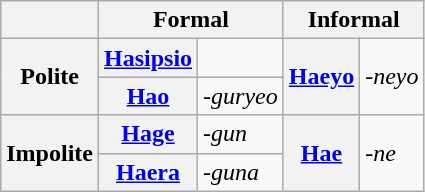<table class="wikitable">
<tr>
<th></th>
<th colspan="2">Formal</th>
<th colspan="2">Informal</th>
</tr>
<tr>
<th rowspan="2">Polite</th>
<th><a href='#'>Hasipsio</a></th>
<td></td>
<th rowspan="2"><a href='#'>Haeyo</a></th>
<td rowspan="2"> <em>-neyo</em></td>
</tr>
<tr>
<th><a href='#'>Hao</a></th>
<td> <em>-guryeo</em></td>
</tr>
<tr>
<th rowspan="2">Impolite</th>
<th><a href='#'>Hage</a></th>
<td> <em>-gun</em></td>
<th rowspan="2"><a href='#'>Hae</a></th>
<td rowspan="2"> <em>-ne</em></td>
</tr>
<tr>
<th><a href='#'>Haera</a></th>
<td> <em>-guna</em></td>
</tr>
</table>
